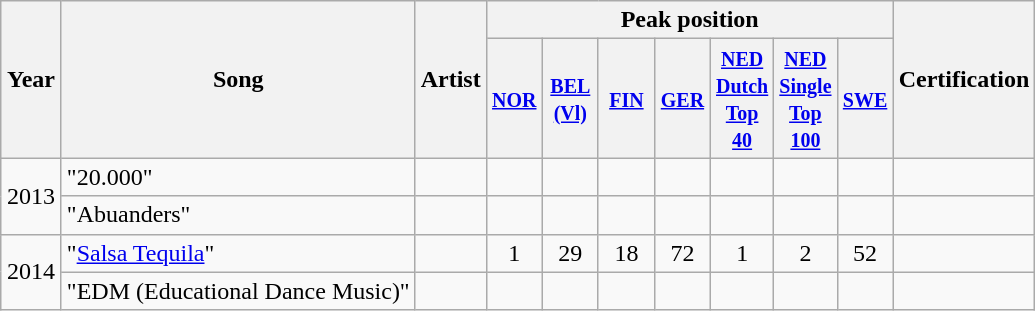<table class="wikitable">
<tr>
<th rowspan="2" style="width:33px; text-align:center;">Year</th>
<th rowspan="2">Song</th>
<th rowspan="2">Artist</th>
<th colspan="7">Peak position</th>
<th rowspan="2">Certification</th>
</tr>
<tr>
<th style="text-align:center; width:30px;"><a href='#'><small>NOR</small></a><br></th>
<th style="text-align:center; width:30px;"><a href='#'><small>BEL (Vl)</small></a><br></th>
<th style="text-align:center; width:30px;"><a href='#'><small>FIN</small></a><br></th>
<th style="text-align:center; width:30px;"><a href='#'><small>GER</small></a></th>
<th style="text-align:center; width:30px;"><a href='#'><small>NED <br>Dutch <br>Top 40</small></a><br></th>
<th style="text-align:center; width:30px;"><a href='#'><small>NED <br>Single <br>Top 100</small></a><br></th>
<th style="text-align:center; width:30px;"><a href='#'><small>SWE</small></a><br></th>
</tr>
<tr>
<td style="text-align:center;" rowspan="2">2013</td>
<td>"20.000"</td>
<td></td>
<td style="text-align:center;"></td>
<td style="text-align:center;"></td>
<td style="text-align:center;"></td>
<td style="text-align:center;"></td>
<td style="text-align:center;"></td>
<td style="text-align:center;"></td>
<td style="text-align:center;"></td>
<td></td>
</tr>
<tr>
<td>"Abuanders"</td>
<td></td>
<td style="text-align:center;"></td>
<td style="text-align:center;"></td>
<td style="text-align:center;"></td>
<td style="text-align:center;"></td>
<td style="text-align:center;"></td>
<td style="text-align:center;"></td>
<td style="text-align:center;"></td>
<td></td>
</tr>
<tr>
<td style="text-align:center;" rowspan="2">2014</td>
<td>"<a href='#'>Salsa Tequila</a>"</td>
<td></td>
<td style="text-align:center;">1</td>
<td style="text-align:center;">29</td>
<td style="text-align:center;">18</td>
<td style="text-align:center;">72</td>
<td style="text-align:center;">1</td>
<td style="text-align:center;">2</td>
<td style="text-align:center;">52</td>
<td></td>
</tr>
<tr>
<td>"EDM (Educational Dance Music)"</td>
<td></td>
<td style="text-align:center;"></td>
<td style="text-align:center;"></td>
<td style="text-align:center;"></td>
<td style="text-align:center;"></td>
<td style="text-align:center;"></td>
<td style="text-align:center;"></td>
<td style="text-align:center;"></td>
<td></td>
</tr>
</table>
